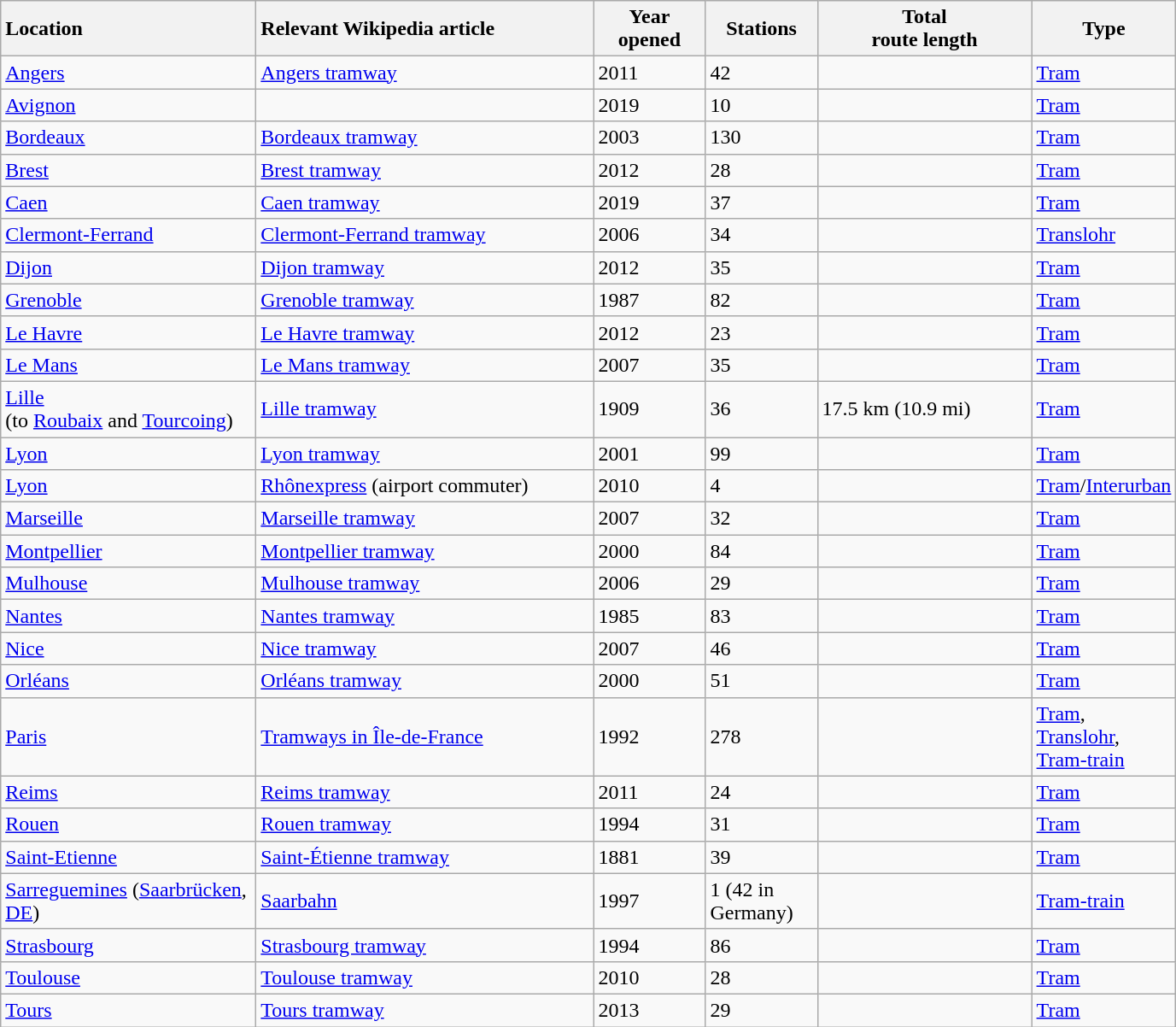<table class="wikitable sortable">
<tr>
<th style="text-align:left; width:12em;">Location</th>
<th style="text-align:left; width:16em;">Relevant Wikipedia article</th>
<th style="width:5em;">Year opened</th>
<th style="width:5em;" data-sort-type="number">Stations</th>
<th style="width:10em;" data-sort-type="number">Total<br>route length</th>
<th style="width:6em;">Type</th>
</tr>
<tr>
<td><a href='#'>Angers</a></td>
<td><a href='#'>Angers tramway</a></td>
<td style="text-align:left">2011</td>
<td style="text-align:left">42</td>
<td style="text-align:left"></td>
<td><a href='#'>Tram</a></td>
</tr>
<tr>
<td><a href='#'>Avignon</a></td>
<td></td>
<td style="text-align:left">2019</td>
<td style="text-align:left">10</td>
<td style="text-align:left"></td>
<td><a href='#'>Tram</a></td>
</tr>
<tr>
<td><a href='#'>Bordeaux</a></td>
<td><a href='#'>Bordeaux tramway</a></td>
<td style="text-align:left">2003</td>
<td style="text-align:left">130</td>
<td style="text-align:left"></td>
<td><a href='#'>Tram</a></td>
</tr>
<tr>
<td><a href='#'>Brest</a></td>
<td><a href='#'>Brest tramway</a></td>
<td style="text-align:left">2012</td>
<td style="text-align:left">28</td>
<td style="text-align:left"></td>
<td><a href='#'>Tram</a></td>
</tr>
<tr>
<td><a href='#'>Caen</a></td>
<td><a href='#'>Caen tramway</a></td>
<td style="text-align:left">2019</td>
<td style="text-align:left">37</td>
<td style="text-align:left"></td>
<td><a href='#'>Tram</a></td>
</tr>
<tr>
<td><a href='#'>Clermont-Ferrand</a></td>
<td><a href='#'>Clermont-Ferrand tramway</a></td>
<td style="text-align:left">2006</td>
<td style="text-align:left">34</td>
<td style="text-align:left"></td>
<td><a href='#'>Translohr</a></td>
</tr>
<tr>
<td><a href='#'>Dijon</a></td>
<td><a href='#'>Dijon tramway</a></td>
<td style="text-align:left">2012</td>
<td style="text-align:left">35</td>
<td style="text-align:left"></td>
<td><a href='#'>Tram</a></td>
</tr>
<tr>
<td><a href='#'>Grenoble</a></td>
<td><a href='#'>Grenoble tramway</a></td>
<td style="text-align:left">1987</td>
<td style="text-align:left">82</td>
<td style="text-align:left"></td>
<td><a href='#'>Tram</a></td>
</tr>
<tr>
<td><a href='#'>Le Havre</a></td>
<td><a href='#'>Le Havre tramway</a></td>
<td style="text-align:left">2012</td>
<td style="text-align:left">23</td>
<td style="text-align:left"></td>
<td><a href='#'>Tram</a></td>
</tr>
<tr>
<td><a href='#'>Le Mans</a></td>
<td><a href='#'>Le Mans tramway</a></td>
<td style="text-align:left">2007</td>
<td style="text-align:left">35</td>
<td style="text-align:left"></td>
<td><a href='#'>Tram</a></td>
</tr>
<tr>
<td><a href='#'>Lille</a><br>(to <a href='#'>Roubaix</a> and <a href='#'>Tourcoing</a>)</td>
<td><a href='#'>Lille tramway</a></td>
<td style="text-align:left">1909</td>
<td style="text-align:left">36</td>
<td style="text-align:left">17.5 km (10.9 mi)</td>
<td><a href='#'>Tram</a></td>
</tr>
<tr>
<td><a href='#'>Lyon</a></td>
<td><a href='#'>Lyon tramway</a></td>
<td style="text-align:left">2001</td>
<td style="text-align:left">99</td>
<td style="text-align:left"></td>
<td><a href='#'>Tram</a></td>
</tr>
<tr>
<td><a href='#'>Lyon</a></td>
<td><a href='#'>Rhônexpress</a> (airport commuter)</td>
<td style="text-align:left">2010</td>
<td style="text-align:left">4</td>
<td style="text-align:left"></td>
<td><a href='#'>Tram</a>/<a href='#'>Interurban</a></td>
</tr>
<tr>
<td><a href='#'>Marseille</a></td>
<td><a href='#'>Marseille tramway</a></td>
<td style="text-align:left">2007</td>
<td style="text-align:left">32</td>
<td style="text-align:left"></td>
<td><a href='#'>Tram</a></td>
</tr>
<tr>
<td><a href='#'>Montpellier</a></td>
<td><a href='#'>Montpellier tramway</a></td>
<td style="text-align:left">2000</td>
<td style="text-align:left">84</td>
<td style="text-align:left"></td>
<td><a href='#'>Tram</a></td>
</tr>
<tr>
<td><a href='#'>Mulhouse</a></td>
<td><a href='#'>Mulhouse tramway</a></td>
<td style="text-align:left">2006</td>
<td style="text-align:left">29</td>
<td style="text-align:left"></td>
<td><a href='#'>Tram</a></td>
</tr>
<tr>
<td><a href='#'>Nantes</a></td>
<td><a href='#'>Nantes tramway</a></td>
<td style="text-align:left">1985</td>
<td style="text-align:left">83</td>
<td style="text-align:left"></td>
<td><a href='#'>Tram</a></td>
</tr>
<tr>
<td><a href='#'>Nice</a></td>
<td><a href='#'>Nice tramway</a></td>
<td style="text-align:left">2007</td>
<td style="text-align:left">46</td>
<td style="text-align:left"></td>
<td><a href='#'>Tram</a></td>
</tr>
<tr>
<td><a href='#'>Orléans</a></td>
<td><a href='#'>Orléans tramway</a></td>
<td style="text-align:left">2000</td>
<td style="text-align:left">51</td>
<td style="text-align:left"></td>
<td><a href='#'>Tram</a></td>
</tr>
<tr>
<td><a href='#'>Paris</a></td>
<td><a href='#'>Tramways in Île-de-France</a></td>
<td style="text-align:left">1992</td>
<td style="text-align:left">278</td>
<td style="text-align:left"></td>
<td><a href='#'>Tram</a>, <a href='#'>Translohr</a>, <a href='#'>Tram-train</a></td>
</tr>
<tr>
<td><a href='#'>Reims</a></td>
<td><a href='#'>Reims tramway</a></td>
<td style="text-align:left">2011</td>
<td style="text-align:left">24</td>
<td style="text-align:left"></td>
<td><a href='#'>Tram</a></td>
</tr>
<tr>
<td><a href='#'>Rouen</a></td>
<td><a href='#'>Rouen tramway</a></td>
<td style="text-align:left">1994</td>
<td style="text-align:left">31</td>
<td style="text-align:left"></td>
<td><a href='#'>Tram</a></td>
</tr>
<tr>
<td><a href='#'>Saint-Etienne</a></td>
<td><a href='#'>Saint-Étienne tramway</a></td>
<td style="text-align:left">1881</td>
<td style="text-align:left">39</td>
<td style="text-align:left"></td>
<td><a href='#'>Tram</a></td>
</tr>
<tr>
<td><a href='#'>Sarreguemines</a> (<a href='#'>Saarbrücken</a>, <a href='#'>DE</a>)</td>
<td><a href='#'>Saarbahn</a></td>
<td style="text-align:left">1997</td>
<td style="text-align:left">1 (42 in Germany)</td>
<td style="text-align:left"></td>
<td><a href='#'>Tram-train</a></td>
</tr>
<tr>
<td><a href='#'>Strasbourg</a></td>
<td><a href='#'>Strasbourg tramway</a></td>
<td style="text-align:left">1994</td>
<td style="text-align:left">86</td>
<td style="text-align:left"></td>
<td><a href='#'>Tram</a></td>
</tr>
<tr>
<td><a href='#'>Toulouse</a></td>
<td><a href='#'>Toulouse tramway</a></td>
<td style="text-align:left">2010</td>
<td style="text-align:left">28</td>
<td style="text-align:left"></td>
<td><a href='#'>Tram</a></td>
</tr>
<tr>
<td><a href='#'>Tours</a></td>
<td><a href='#'>Tours tramway</a></td>
<td style="text-align:left">2013</td>
<td style="text-align:left">29</td>
<td style="text-align:left"></td>
<td><a href='#'>Tram</a></td>
</tr>
</table>
